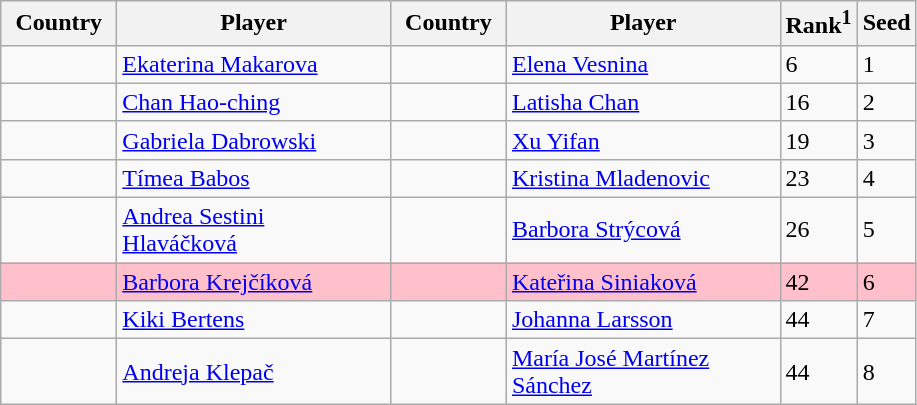<table class="sortable wikitable">
<tr>
<th width="70">Country</th>
<th width="175">Player</th>
<th width="70">Country</th>
<th width="175">Player</th>
<th>Rank<sup>1</sup></th>
<th>Seed</th>
</tr>
<tr>
<td></td>
<td><a href='#'>Ekaterina Makarova</a></td>
<td></td>
<td><a href='#'>Elena Vesnina</a></td>
<td>6</td>
<td>1</td>
</tr>
<tr>
<td></td>
<td><a href='#'>Chan Hao-ching</a></td>
<td></td>
<td><a href='#'>Latisha Chan</a></td>
<td>16</td>
<td>2</td>
</tr>
<tr>
<td></td>
<td><a href='#'>Gabriela Dabrowski</a></td>
<td></td>
<td><a href='#'>Xu Yifan</a></td>
<td>19</td>
<td>3</td>
</tr>
<tr>
<td></td>
<td><a href='#'>Tímea Babos</a></td>
<td></td>
<td><a href='#'>Kristina Mladenovic</a></td>
<td>23</td>
<td>4</td>
</tr>
<tr>
<td></td>
<td><a href='#'>Andrea Sestini Hlaváčková</a></td>
<td></td>
<td><a href='#'>Barbora Strýcová</a></td>
<td>26</td>
<td>5</td>
</tr>
<tr style="background:pink">
<td></td>
<td><a href='#'>Barbora Krejčíková</a></td>
<td></td>
<td><a href='#'>Kateřina Siniaková</a></td>
<td>42</td>
<td>6</td>
</tr>
<tr>
<td></td>
<td><a href='#'>Kiki Bertens</a></td>
<td></td>
<td><a href='#'>Johanna Larsson</a></td>
<td>44</td>
<td>7</td>
</tr>
<tr>
<td></td>
<td><a href='#'>Andreja Klepač</a></td>
<td></td>
<td><a href='#'>María José Martínez Sánchez</a></td>
<td>44</td>
<td>8</td>
</tr>
</table>
